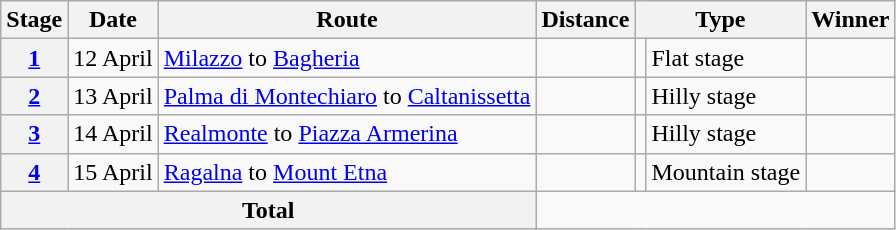<table class="wikitable">
<tr>
<th scope="col">Stage</th>
<th scope="col">Date</th>
<th scope="col">Route</th>
<th scope="col">Distance</th>
<th scope="col" colspan="2">Type</th>
<th scope="col">Winner</th>
</tr>
<tr>
<th scope="row" style="text-align:center;"><a href='#'>1</a></th>
<td style="text-align:center;">12 April</td>
<td><a href='#'>Milazzo</a> to <a href='#'>Bagheria</a></td>
<td style="text-align:center;"></td>
<td></td>
<td>Flat stage</td>
<td></td>
</tr>
<tr>
<th scope="row" style="text-align:center;"><a href='#'>2</a></th>
<td style="text-align:center;">13 April</td>
<td><a href='#'>Palma di Montechiaro</a> to <a href='#'>Caltanissetta</a></td>
<td style="text-align:center;"></td>
<td></td>
<td>Hilly stage</td>
<td></td>
</tr>
<tr>
<th scope="row" style="text-align:center;"><a href='#'>3</a></th>
<td style="text-align:center;">14 April</td>
<td><a href='#'>Realmonte</a> to <a href='#'>Piazza Armerina</a></td>
<td style="text-align:center;"></td>
<td></td>
<td>Hilly stage</td>
<td></td>
</tr>
<tr>
<th scope="row" style="text-align:center;"><a href='#'>4</a></th>
<td style="text-align:center;">15 April</td>
<td><a href='#'>Ragalna</a> to <a href='#'>Mount Etna</a></td>
<td style="text-align:center;"></td>
<td></td>
<td>Mountain stage</td>
<td></td>
</tr>
<tr>
<th colspan="3">Total</th>
<td colspan="4" style="text-align:center;"></td>
</tr>
</table>
